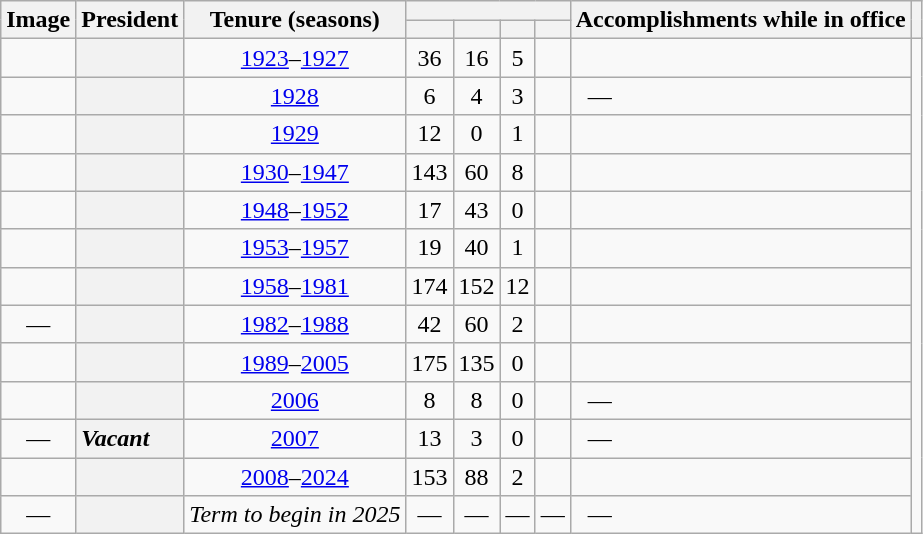<table class='wikitable sortable sticky-header-multi' style="text-align: center;">
<tr>
<th scope="col" rowspan=2 class="unsortable">Image</th>
<th scope="col" rowspan=2>President</th>
<th scope="col" rowspan=2>Tenure (seasons)</th>
<th scope="col" colspan="4"></th>
<th scope="col" rowspan=2 class=unsortable>Accomplishments while in office</th>
<th scope="col" rowspan=2 class=unsortable></th>
</tr>
<tr>
<th scope="col"></th>
<th scope="col"></th>
<th scope="col"></th>
<th scope="col"></th>
</tr>
<tr>
<td align="center"></td>
<th scope="row" style="text-align: left;"></th>
<td><a href='#'>1923</a>–<a href='#'>1927</a></td>
<td>36</td>
<td>16</td>
<td>5</td>
<td></td>
<td style="text-align: left;"></td>
<td rowspan=13></td>
</tr>
<tr>
<td align="center"></td>
<th scope="row" style="text-align: left;"></th>
<td><a href='#'>1928</a></td>
<td>6</td>
<td>4</td>
<td>3</td>
<td></td>
<td style="text-align: left;">  —</td>
</tr>
<tr>
<td align="center"></td>
<th scope="row" style="text-align: left;"></th>
<td><a href='#'>1929</a></td>
<td>12</td>
<td>0</td>
<td>1</td>
<td></td>
<td style="text-align: left;"></td>
</tr>
<tr>
<td align="center"></td>
<th scope="row" style="text-align: left;"></th>
<td><a href='#'>1930</a>–<a href='#'>1947</a></td>
<td>143</td>
<td>60</td>
<td>8</td>
<td></td>
<td style="text-align: left;"></td>
</tr>
<tr>
<td align="center"></td>
<th scope="row" style="text-align: left;"></th>
<td><a href='#'>1948</a>–<a href='#'>1952</a></td>
<td>17</td>
<td>43</td>
<td>0</td>
<td></td>
<td style="text-align: left;"></td>
</tr>
<tr>
<td align="center"></td>
<th scope="row" style="text-align: left;"></th>
<td><a href='#'>1953</a>–<a href='#'>1957</a></td>
<td>19</td>
<td>40</td>
<td>1</td>
<td></td>
<td style="text-align: left;"></td>
</tr>
<tr>
<td align="center"></td>
<th scope="row" style="text-align: left;"></th>
<td><a href='#'>1958</a>–<a href='#'>1981</a></td>
<td>174</td>
<td>152</td>
<td>12</td>
<td></td>
<td style="text-align: left;"></td>
</tr>
<tr>
<td align="center">—</td>
<th scope="row" style="text-align: left;"></th>
<td><a href='#'>1982</a>–<a href='#'>1988</a></td>
<td>42</td>
<td>60</td>
<td>2</td>
<td></td>
<td style="text-align: left;"></td>
</tr>
<tr>
<td align="center"></td>
<th scope="row" style="text-align: left;"></th>
<td><a href='#'>1989</a>–<a href='#'>2005</a></td>
<td>175</td>
<td>135</td>
<td>0</td>
<td></td>
<td style="text-align: left;"></td>
</tr>
<tr>
<td align="center"></td>
<th scope="row" style="text-align: left;"></th>
<td><a href='#'>2006</a></td>
<td>8</td>
<td>8</td>
<td>0</td>
<td></td>
<td style="text-align: left;">  —</td>
</tr>
<tr>
<td>—</td>
<th scope="row" style="text-align: left;"><em>Vacant</em></th>
<td><a href='#'>2007</a></td>
<td>13</td>
<td>3</td>
<td>0</td>
<td></td>
<td style="text-align: left;">  —</td>
</tr>
<tr>
<td align="center"></td>
<th scope="row" style="text-align: left;"></th>
<td><a href='#'>2008</a>–<a href='#'>2024</a></td>
<td>153</td>
<td>88</td>
<td>2</td>
<td></td>
<td style="text-align: left;"></td>
</tr>
<tr>
<td align="center">—</td>
<th scope="row" style="text-align: left;"><em></em></th>
<td><em>Term to begin in 2025</em></td>
<td>—</td>
<td>—</td>
<td>—</td>
<td>—</td>
<td style="text-align: left;">  —</td>
</tr>
</table>
